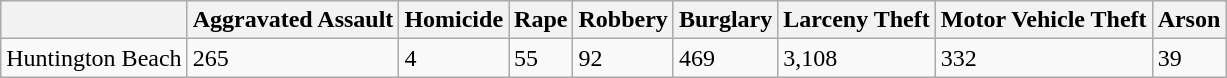<table class="wikitable">
<tr>
<th></th>
<th>Aggravated Assault</th>
<th>Homicide</th>
<th>Rape</th>
<th>Robbery</th>
<th>Burglary</th>
<th>Larceny Theft</th>
<th>Motor Vehicle Theft</th>
<th>Arson</th>
</tr>
<tr>
<td>Huntington Beach</td>
<td>265</td>
<td>4</td>
<td>55</td>
<td>92</td>
<td>469</td>
<td>3,108</td>
<td>332</td>
<td>39</td>
</tr>
</table>
